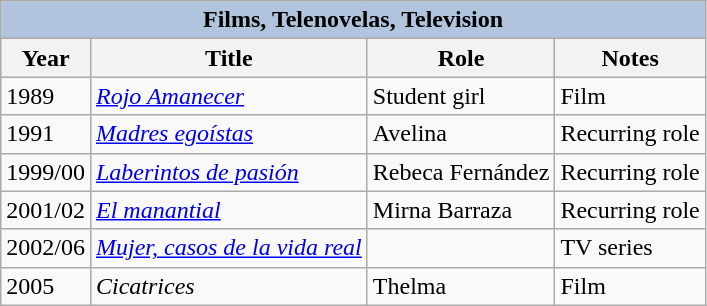<table class="wikitable">
<tr>
<th colspan="5" style="background:LightSteelBlue;">Films, Telenovelas, Television</th>
</tr>
<tr>
<th>Year</th>
<th>Title</th>
<th>Role</th>
<th>Notes</th>
</tr>
<tr>
<td>1989</td>
<td><em><a href='#'>Rojo Amanecer</a></em></td>
<td>Student girl</td>
<td>Film</td>
</tr>
<tr>
<td>1991</td>
<td><em><a href='#'>Madres egoístas</a></em></td>
<td>Avelina</td>
<td>Recurring role</td>
</tr>
<tr>
<td>1999/00</td>
<td><em><a href='#'>Laberintos de pasión</a></em></td>
<td>Rebeca Fernández</td>
<td>Recurring role</td>
</tr>
<tr>
<td>2001/02</td>
<td><em><a href='#'>El manantial</a></em></td>
<td>Mirna Barraza</td>
<td>Recurring role</td>
</tr>
<tr>
<td>2002/06</td>
<td><em><a href='#'>Mujer, casos de la vida real</a></em></td>
<td></td>
<td>TV series</td>
</tr>
<tr>
<td>2005</td>
<td><em>Cicatrices</em></td>
<td>Thelma</td>
<td>Film</td>
</tr>
</table>
